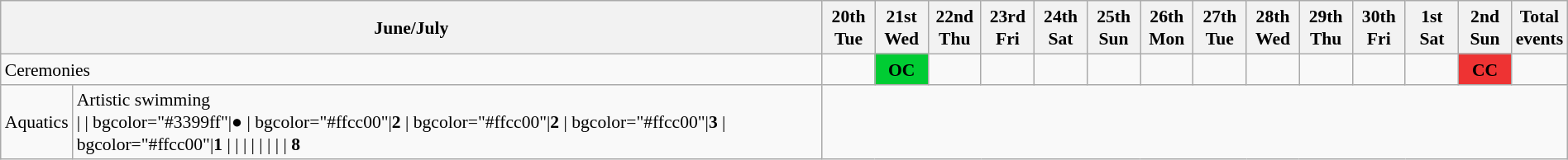<table class="wikitable" style="text-align:center; margin:0.5em auto; font-size:90%; line-height:1.25em">
<tr>
<th colspan=2>June/July</th>
<th style="width:2.5em">20th<br>Tue</th>
<th style="width:2.5em">21st<br>Wed</th>
<th style="width:2.5em">22nd<br>Thu</th>
<th style="width:2.5em">23rd<br>Fri</th>
<th style="width:2.5em">24th<br>Sat</th>
<th style="width:2.5em">25th<br>Sun</th>
<th style="width:2.5em">26th<br>Mon</th>
<th style="width:2.5em">27th<br>Tue</th>
<th style="width:2.5em">28th<br>Wed</th>
<th style="width:2.5em">29th<br>Thu</th>
<th style="width:2.5em">30th<br>Fri</th>
<th style="width:2.5em">1st<br>Sat</th>
<th style="width:2.5em">2nd<br>Sun</th>
<th><strong>Total<br>events</strong></th>
</tr>
<tr>
<td colspan=2 align=left>Ceremonies</td>
<td></td>
<td bgcolor=#00cc33 align=center><strong>OC</strong></td>
<td></td>
<td></td>
<td></td>
<td></td>
<td></td>
<td></td>
<td></td>
<td></td>
<td></td>
<td></td>
<td bgcolor=#ee3333 align=center><strong>CC</strong></td>
<td></td>
</tr>
<tr>
<td align=left>Aquatics</td>
<td align=left> Artistic swimming<br>|
| bgcolor="#3399ff"|●
| bgcolor="#ffcc00"|<strong>2</strong>
| bgcolor="#ffcc00"|<strong>2</strong>
| bgcolor="#ffcc00"|<strong>3</strong>
| bgcolor="#ffcc00"|<strong>1</strong>
|
|
|
|
|
|
|
| <strong>8</strong></td>
</tr>
</table>
